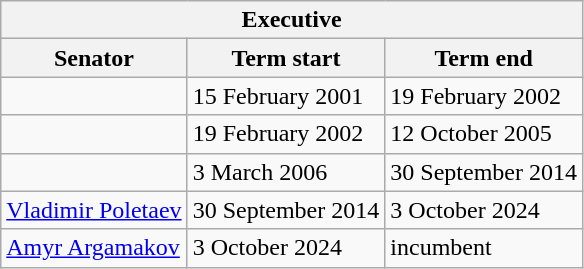<table class="wikitable sortable">
<tr>
<th colspan=3>Executive</th>
</tr>
<tr>
<th>Senator</th>
<th>Term start</th>
<th>Term end</th>
</tr>
<tr>
<td></td>
<td>15 February 2001</td>
<td>19 February 2002</td>
</tr>
<tr>
<td></td>
<td>19 February 2002</td>
<td>12 October 2005</td>
</tr>
<tr>
<td></td>
<td>3 March 2006</td>
<td>30 September 2014</td>
</tr>
<tr>
<td><a href='#'>Vladimir Poletaev</a></td>
<td>30 September 2014</td>
<td>3 October 2024</td>
</tr>
<tr>
<td><a href='#'>Amyr Argamakov</a></td>
<td>3 October 2024</td>
<td>incumbent</td>
</tr>
</table>
